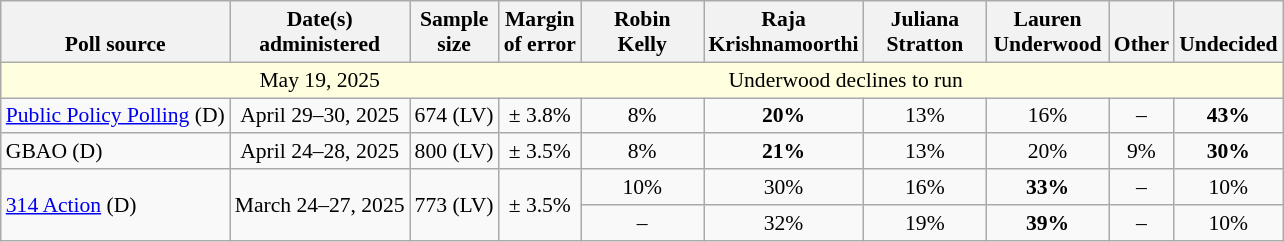<table class="wikitable" style="font-size:90%;text-align:center;">
<tr valign=bottom>
<th>Poll source</th>
<th>Date(s)<br>administered</th>
<th>Sample<br>size</th>
<th>Margin<br>of error</th>
<th style="width:75px;">Robin<br>Kelly</th>
<th style="width:75px;">Raja<br>Krishnamoorthi</th>
<th style="width:75px;">Juliana<br>Stratton</th>
<th style="width:75px;">Lauren<br>Underwood</th>
<th>Other</th>
<th>Undecided</th>
</tr>
<tr style="background:lightyellow;">
<td style="border-right-style:hidden; background:lightyellow;"></td>
<td style="border-right-style:hidden; ">May 19, 2025</td>
<td colspan="8">Underwood declines to run</td>
</tr>
<tr>
<td style="text-align:left;"><a href='#'>Public Policy Polling</a> (D)</td>
<td>April 29–30, 2025</td>
<td>674 (LV)</td>
<td>± 3.8%</td>
<td>8%</td>
<td><strong>20%</strong></td>
<td>13%</td>
<td>16%</td>
<td>–</td>
<td><strong>43%</strong></td>
</tr>
<tr>
<td style="text-align:left;">GBAO (D)</td>
<td>April 24–28, 2025</td>
<td>800 (LV)</td>
<td>± 3.5%</td>
<td>8%</td>
<td><strong>21%</strong></td>
<td>13%</td>
<td>20%</td>
<td>9%</td>
<td><strong>30%</strong></td>
</tr>
<tr>
<td style="text-align:left;" rowspan="2"><a href='#'>314 Action</a> (D)</td>
<td rowspan="2">March 24–27, 2025</td>
<td rowspan="2">773 (LV)</td>
<td rowspan="2">± 3.5%</td>
<td>10%</td>
<td>30%</td>
<td>16%</td>
<td><strong>33%</strong></td>
<td>–</td>
<td>10%</td>
</tr>
<tr>
<td>–</td>
<td>32%</td>
<td>19%</td>
<td><strong>39%</strong></td>
<td>–</td>
<td>10%</td>
</tr>
</table>
